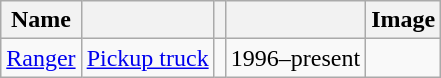<table class= "wikitable sortable">
<tr>
<th width=px>Name</th>
<th></th>
<th width= px></th>
<th width=px></th>
<th>Image</th>
</tr>
<tr>
<td><a href='#'>Ranger</a></td>
<td><a href='#'>Pickup truck</a></td>
<td></td>
<td>1996–present</td>
<td></td>
</tr>
</table>
